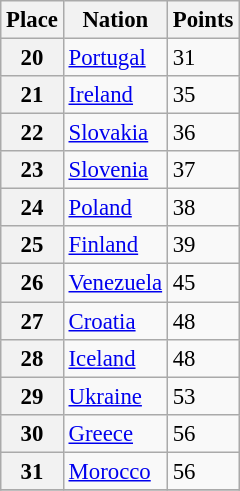<table class="wikitable" style="font-size: 95%">
<tr>
<th>Place</th>
<th>Nation</th>
<th>Points</th>
</tr>
<tr>
<th>20</th>
<td> <a href='#'>Portugal</a></td>
<td>31</td>
</tr>
<tr>
<th>21</th>
<td> <a href='#'>Ireland</a></td>
<td>35</td>
</tr>
<tr>
<th>22</th>
<td> <a href='#'>Slovakia</a></td>
<td>36</td>
</tr>
<tr>
<th>23</th>
<td> <a href='#'>Slovenia</a></td>
<td>37</td>
</tr>
<tr>
<th>24</th>
<td> <a href='#'>Poland</a></td>
<td>38</td>
</tr>
<tr>
<th>25</th>
<td> <a href='#'>Finland</a></td>
<td>39</td>
</tr>
<tr>
<th>26</th>
<td> <a href='#'>Venezuela</a></td>
<td>45</td>
</tr>
<tr>
<th>27</th>
<td> <a href='#'>Croatia</a></td>
<td>48</td>
</tr>
<tr>
<th>28</th>
<td> <a href='#'>Iceland</a></td>
<td>48</td>
</tr>
<tr>
<th>29</th>
<td> <a href='#'>Ukraine</a></td>
<td>53</td>
</tr>
<tr>
<th>30</th>
<td> <a href='#'>Greece</a></td>
<td>56</td>
</tr>
<tr>
<th>31</th>
<td> <a href='#'>Morocco</a></td>
<td>56</td>
</tr>
<tr>
</tr>
</table>
